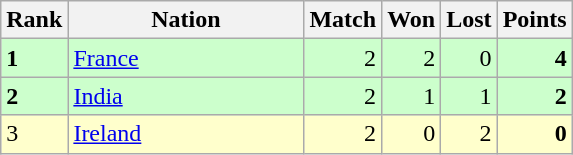<table class="wikitable">
<tr>
<th width=20>Rank</th>
<th width=150>Nation</th>
<th width=20>Match</th>
<th width=20>Won</th>
<th width=20>Lost</th>
<th width=20>Points</th>
</tr>
<tr style="text-align:right; background:#cfc;">
<td align="left"><strong>1</strong></td>
<td style="text-align:left;"> <a href='#'>France</a></td>
<td>2</td>
<td>2</td>
<td>0</td>
<td><strong>4</strong></td>
</tr>
<tr style="text-align:right; background:#cfc;">
<td align="left"><strong>2</strong></td>
<td style="text-align:left;"> <a href='#'>India</a></td>
<td>2</td>
<td>1</td>
<td>1</td>
<td><strong>2</strong></td>
</tr>
<tr style="text-align:right; background:#ffc;">
<td align="left">3</td>
<td style="text-align:left;"> <a href='#'>Ireland</a></td>
<td>2</td>
<td>0</td>
<td>2</td>
<td><strong>0</strong></td>
</tr>
</table>
